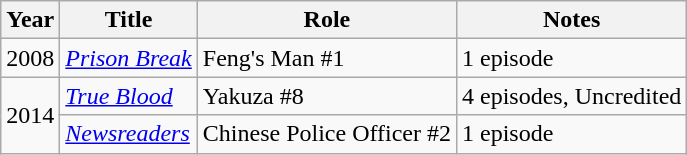<table class="wikitable plainrowheaders">
<tr>
<th scope="col">Year</th>
<th scope="col">Title</th>
<th scope="col">Role</th>
<th>Notes</th>
</tr>
<tr>
<td>2008</td>
<td><em><a href='#'>Prison Break</a></em></td>
<td>Feng's Man #1</td>
<td>1 episode</td>
</tr>
<tr>
<td rowspan="2">2014</td>
<td><em><a href='#'>True Blood</a></em></td>
<td>Yakuza #8</td>
<td>4 episodes, Uncredited</td>
</tr>
<tr>
<td><em><a href='#'>Newsreaders</a></em></td>
<td>Chinese Police Officer #2</td>
<td>1 episode</td>
</tr>
</table>
